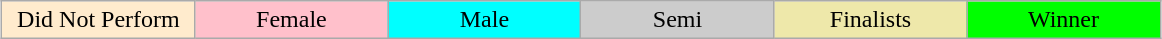<table class="wikitable" style="margin:1em auto; text-align:center;">
<tr>
<td style="background:#FFEBCD;" width="15%">Did Not Perform</td>
<td style="background:pink;" width="15%">Female</td>
<td style="background:cyan;" width="15%">Male</td>
<td style="background:#CCCCCC;" width="15%">Semi</td>
<td style="background:palegoldenrod;" width="15%">Finalists</td>
<td style="background:lime;" width="15%">Winner</td>
</tr>
</table>
